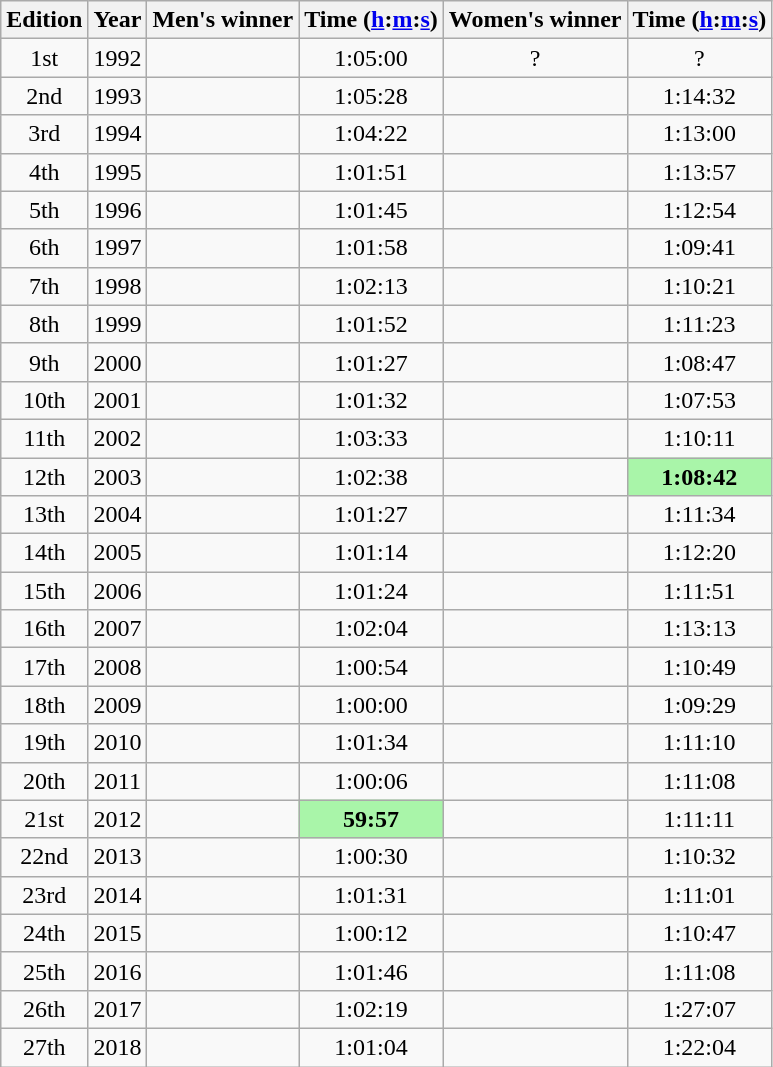<table class="wikitable sortable" style="text-align:center">
<tr>
<th class=unsortable>Edition</th>
<th>Year</th>
<th class=unsortable>Men's winner</th>
<th>Time (<a href='#'>h</a>:<a href='#'>m</a>:<a href='#'>s</a>)</th>
<th class=unsortable>Women's winner</th>
<th>Time (<a href='#'>h</a>:<a href='#'>m</a>:<a href='#'>s</a>)</th>
</tr>
<tr>
<td>1st</td>
<td>1992</td>
<td align=left></td>
<td>1:05:00</td>
<td>?</td>
<td>?</td>
</tr>
<tr>
<td>2nd</td>
<td>1993</td>
<td align=left></td>
<td>1:05:28</td>
<td align=left></td>
<td>1:14:32</td>
</tr>
<tr>
<td>3rd</td>
<td>1994</td>
<td align=left></td>
<td>1:04:22</td>
<td align=left></td>
<td>1:13:00</td>
</tr>
<tr>
<td>4th</td>
<td>1995</td>
<td align=left></td>
<td>1:01:51</td>
<td align=left></td>
<td>1:13:57</td>
</tr>
<tr>
<td>5th</td>
<td>1996</td>
<td align=left></td>
<td>1:01:45</td>
<td align=left></td>
<td>1:12:54</td>
</tr>
<tr>
<td>6th</td>
<td>1997</td>
<td align=left></td>
<td>1:01:58</td>
<td align=left></td>
<td>1:09:41</td>
</tr>
<tr>
<td>7th</td>
<td>1998</td>
<td align=left></td>
<td>1:02:13</td>
<td align=left></td>
<td>1:10:21</td>
</tr>
<tr>
<td>8th</td>
<td>1999</td>
<td align=left></td>
<td>1:01:52</td>
<td align=left></td>
<td>1:11:23</td>
</tr>
<tr>
<td>9th</td>
<td>2000</td>
<td align=left></td>
<td>1:01:27</td>
<td align=left></td>
<td>1:08:47</td>
</tr>
<tr>
<td>10th</td>
<td>2001</td>
<td align=left></td>
<td>1:01:32</td>
<td align=left></td>
<td>1:07:53</td>
</tr>
<tr>
<td>11th</td>
<td>2002</td>
<td align=left></td>
<td>1:03:33</td>
<td align=left></td>
<td>1:10:11</td>
</tr>
<tr>
<td>12th</td>
<td>2003</td>
<td align=left></td>
<td>1:02:38</td>
<td align=left></td>
<td bgcolor=#A9F5A9><strong>1:08:42</strong></td>
</tr>
<tr>
<td>13th</td>
<td>2004</td>
<td align=left></td>
<td>1:01:27</td>
<td align=left></td>
<td>1:11:34</td>
</tr>
<tr>
<td>14th</td>
<td>2005</td>
<td align=left></td>
<td>1:01:14</td>
<td align=left></td>
<td>1:12:20</td>
</tr>
<tr>
<td>15th</td>
<td>2006</td>
<td align=left></td>
<td>1:01:24</td>
<td align=left></td>
<td>1:11:51</td>
</tr>
<tr>
<td>16th</td>
<td>2007</td>
<td align=left></td>
<td>1:02:04</td>
<td align=left></td>
<td>1:13:13</td>
</tr>
<tr>
<td>17th</td>
<td>2008</td>
<td align=left></td>
<td>1:00:54</td>
<td align=left></td>
<td>1:10:49</td>
</tr>
<tr>
<td>18th</td>
<td>2009</td>
<td align=left></td>
<td>1:00:00</td>
<td align=left></td>
<td>1:09:29</td>
</tr>
<tr>
<td>19th</td>
<td>2010</td>
<td align=left></td>
<td>1:01:34</td>
<td align=left></td>
<td>1:11:10</td>
</tr>
<tr>
<td>20th</td>
<td>2011</td>
<td align=left></td>
<td>1:00:06</td>
<td align=left></td>
<td>1:11:08</td>
</tr>
<tr>
<td>21st</td>
<td>2012</td>
<td align=left></td>
<td bgcolor=#A9F5A9><strong>59:57</strong></td>
<td align=left></td>
<td>1:11:11</td>
</tr>
<tr>
<td>22nd</td>
<td>2013</td>
<td align=left></td>
<td>1:00:30</td>
<td align=left></td>
<td>1:10:32</td>
</tr>
<tr>
<td>23rd</td>
<td>2014</td>
<td align=left></td>
<td>1:01:31</td>
<td align=left></td>
<td>1:11:01</td>
</tr>
<tr>
<td>24th</td>
<td>2015</td>
<td align=left></td>
<td>1:00:12</td>
<td align=left></td>
<td>1:10:47</td>
</tr>
<tr>
<td>25th</td>
<td>2016</td>
<td align=left></td>
<td>1:01:46</td>
<td align=left></td>
<td>1:11:08</td>
</tr>
<tr>
<td>26th</td>
<td>2017</td>
<td align=left></td>
<td>1:02:19</td>
<td align=left></td>
<td>1:27:07</td>
</tr>
<tr>
<td>27th</td>
<td>2018</td>
<td align=left></td>
<td>1:01:04</td>
<td align=left></td>
<td>1:22:04</td>
</tr>
</table>
